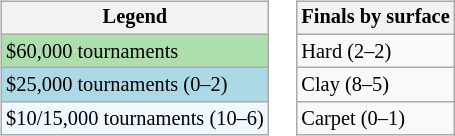<table>
<tr valign=top>
<td><br><table class=wikitable style=font-size:85%>
<tr>
<th>Legend</th>
</tr>
<tr style=background:#addfad;>
<td>$60,000 tournaments</td>
</tr>
<tr style=background:lightblue;>
<td>$25,000 tournaments (0–2)</td>
</tr>
<tr style=background:#f0f8ff;>
<td>$10/15,000 tournaments (10–6)</td>
</tr>
</table>
</td>
<td><br><table class=wikitable style=font-size:85%>
<tr>
<th>Finals by surface</th>
</tr>
<tr>
<td>Hard (2–2)</td>
</tr>
<tr>
<td>Clay (8–5)</td>
</tr>
<tr>
<td>Carpet (0–1)</td>
</tr>
</table>
</td>
</tr>
</table>
